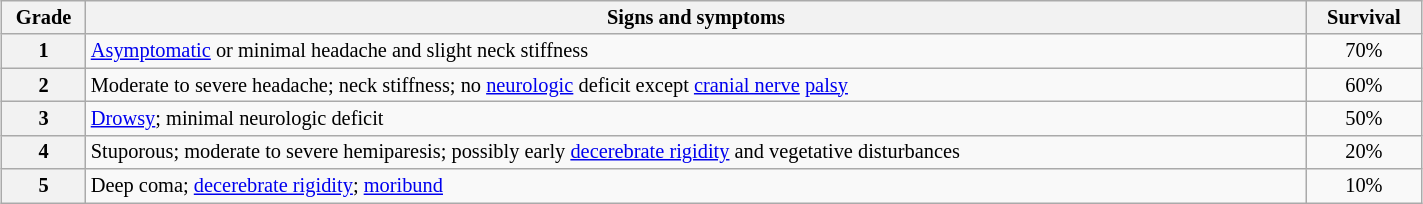<table class="wikitable" style = "width:75%; font-size:85%; margin-left:15px; text-align:center">
<tr>
<th width="50">Grade</th>
<th>Signs and symptoms</th>
<th>Survival</th>
</tr>
<tr>
<th>1</th>
<td style="text-align:left;"><a href='#'>Asymptomatic</a> or minimal headache and slight neck stiffness</td>
<td>70%</td>
</tr>
<tr>
<th>2</th>
<td style="text-align:left;">Moderate to severe headache; neck stiffness; no <a href='#'>neurologic</a> deficit except <a href='#'>cranial nerve</a> <a href='#'>palsy</a></td>
<td>60%</td>
</tr>
<tr>
<th>3</th>
<td align="left"><a href='#'>Drowsy</a>; minimal neurologic deficit</td>
<td>50%</td>
</tr>
<tr>
<th>4</th>
<td style="text-align:left;">Stuporous; moderate to severe hemiparesis; possibly early <a href='#'>decerebrate rigidity</a> and vegetative disturbances</td>
<td>20%</td>
</tr>
<tr>
<th>5</th>
<td style="text-align:left;">Deep coma; <a href='#'>decerebrate rigidity</a>; <a href='#'>moribund</a></td>
<td>10%</td>
</tr>
</table>
